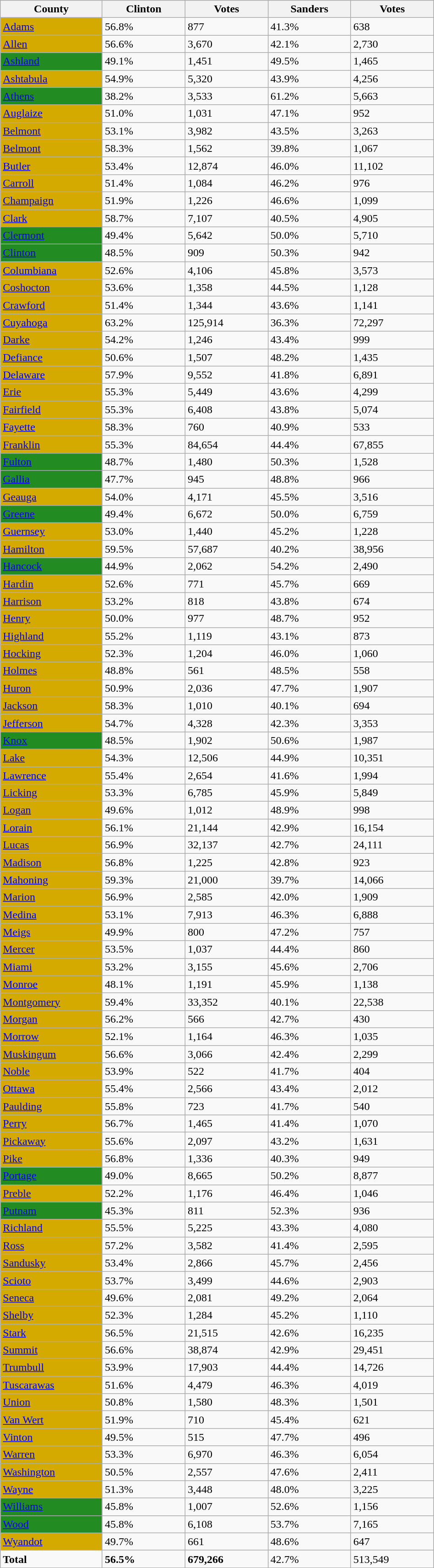<table width="50%" class="wikitable sortable">
<tr>
<th width="10%">County</th>
<th width="10%">Clinton</th>
<th width="10%">Votes</th>
<th width="10%">Sanders</th>
<th width="10%">Votes</th>
</tr>
<tr>
<td style="background:#D4AA00;"><a href='#'>Adams</a></td>
<td>56.8%</td>
<td>877</td>
<td>41.3%</td>
<td>638</td>
</tr>
<tr>
<td style="background:#D4AA00;"><a href='#'>Allen</a></td>
<td>56.6%</td>
<td>3,670</td>
<td>42.1%</td>
<td>2,730</td>
</tr>
<tr>
<td style="background:#228b22;"><a href='#'>Ashland</a></td>
<td>49.1%</td>
<td>1,451</td>
<td>49.5%</td>
<td>1,465</td>
</tr>
<tr>
<td style="background:#D4AA00;"><a href='#'>Ashtabula</a></td>
<td>54.9%</td>
<td>5,320</td>
<td>43.9%</td>
<td>4,256</td>
</tr>
<tr>
<td style="background:#228b22;"><a href='#'>Athens</a></td>
<td>38.2%</td>
<td>3,533</td>
<td>61.2%</td>
<td>5,663</td>
</tr>
<tr>
<td style="background:#D4AA00;"><a href='#'>Auglaize</a></td>
<td>51.0%</td>
<td>1,031</td>
<td>47.1%</td>
<td>952</td>
</tr>
<tr>
<td style="background:#D4AA00;"><a href='#'>Belmont</a></td>
<td>53.1%</td>
<td>3,982</td>
<td>43.5%</td>
<td>3,263</td>
</tr>
<tr>
<td style="background:#D4AA00;"><a href='#'>Belmont</a></td>
<td>58.3%</td>
<td>1,562</td>
<td>39.8%</td>
<td>1,067</td>
</tr>
<tr>
<td style="background:#D4AA00;"><a href='#'>Butler</a></td>
<td>53.4%</td>
<td>12,874</td>
<td>46.0%</td>
<td>11,102</td>
</tr>
<tr>
<td style="background:#D4AA00;"><a href='#'>Carroll</a></td>
<td>51.4%</td>
<td>1,084</td>
<td>46.2%</td>
<td>976</td>
</tr>
<tr>
<td style="background:#D4AA00;"><a href='#'>Champaign</a></td>
<td>51.9%</td>
<td>1,226</td>
<td>46.6%</td>
<td>1,099</td>
</tr>
<tr>
<td style="background:#D4AA00;"><a href='#'>Clark</a></td>
<td>58.7%</td>
<td>7,107</td>
<td>40.5%</td>
<td>4,905</td>
</tr>
<tr>
<td style="background:#228b22;"><a href='#'>Clermont</a></td>
<td>49.4%</td>
<td>5,642</td>
<td>50.0%</td>
<td>5,710</td>
</tr>
<tr>
<td style="background:#228b22;"><a href='#'>Clinton</a></td>
<td>48.5%</td>
<td>909</td>
<td>50.3%</td>
<td>942</td>
</tr>
<tr>
<td style="background:#D4AA00;"><a href='#'>Columbiana</a></td>
<td>52.6%</td>
<td>4,106</td>
<td>45.8%</td>
<td>3,573</td>
</tr>
<tr>
<td style="background:#D4AA00;"><a href='#'>Coshocton</a></td>
<td>53.6%</td>
<td>1,358</td>
<td>44.5%</td>
<td>1,128</td>
</tr>
<tr>
<td style="background:#D4AA00;"><a href='#'>Crawford</a></td>
<td>51.4%</td>
<td>1,344</td>
<td>43.6%</td>
<td>1,141</td>
</tr>
<tr>
<td style="background:#D4AA00;"><a href='#'>Cuyahoga</a></td>
<td>63.2%</td>
<td>125,914</td>
<td>36.3%</td>
<td>72,297</td>
</tr>
<tr>
<td style="background:#D4AA00;"><a href='#'>Darke</a></td>
<td>54.2%</td>
<td>1,246</td>
<td>43.4%</td>
<td>999</td>
</tr>
<tr>
<td style="background:#D4AA00;"><a href='#'>Defiance</a></td>
<td>50.6%</td>
<td>1,507</td>
<td>48.2%</td>
<td>1,435</td>
</tr>
<tr>
<td style="background:#D4AA00;"><a href='#'>Delaware</a></td>
<td>57.9%</td>
<td>9,552</td>
<td>41.8%</td>
<td>6,891</td>
</tr>
<tr>
<td style="background:#D4AA00;"><a href='#'>Erie</a></td>
<td>55.3%</td>
<td>5,449</td>
<td>43.6%</td>
<td>4,299</td>
</tr>
<tr>
<td style="background:#D4AA00;"><a href='#'>Fairfield</a></td>
<td>55.3%</td>
<td>6,408</td>
<td>43.8%</td>
<td>5,074</td>
</tr>
<tr>
<td style="background:#D4AA00;"><a href='#'>Fayette</a></td>
<td>58.3%</td>
<td>760</td>
<td>40.9%</td>
<td>533</td>
</tr>
<tr>
<td style="background:#D4AA00;"><a href='#'>Franklin</a></td>
<td>55.3%</td>
<td>84,654</td>
<td>44.4%</td>
<td>67,855</td>
</tr>
<tr>
<td style="background:#228b22;"><a href='#'>Fulton</a></td>
<td>48.7%</td>
<td>1,480</td>
<td>50.3%</td>
<td>1,528</td>
</tr>
<tr>
<td style="background:#228b22;"><a href='#'>Gallia</a></td>
<td>47.7%</td>
<td>945</td>
<td>48.8%</td>
<td>966</td>
</tr>
<tr>
<td style="background:#D4AA00;"><a href='#'>Geauga</a></td>
<td>54.0%</td>
<td>4,171</td>
<td>45.5%</td>
<td>3,516</td>
</tr>
<tr>
<td style="background:#228b22;"><a href='#'>Greene</a></td>
<td>49.4%</td>
<td>6,672</td>
<td>50.0%</td>
<td>6,759</td>
</tr>
<tr>
<td style="background:#D4AA00;"><a href='#'>Guernsey</a></td>
<td>53.0%</td>
<td>1,440</td>
<td>45.2%</td>
<td>1,228</td>
</tr>
<tr>
<td style="background:#D4AA00;"><a href='#'>Hamilton</a></td>
<td>59.5%</td>
<td>57,687</td>
<td>40.2%</td>
<td>38,956</td>
</tr>
<tr>
<td style="background:#228b22;"><a href='#'>Hancock</a></td>
<td>44.9%</td>
<td>2,062</td>
<td>54.2%</td>
<td>2,490</td>
</tr>
<tr>
<td style="background:#D4AA00;"><a href='#'>Hardin</a></td>
<td>52.6%</td>
<td>771</td>
<td>45.7%</td>
<td>669</td>
</tr>
<tr>
<td style="background:#D4AA00;"><a href='#'>Harrison</a></td>
<td>53.2%</td>
<td>818</td>
<td>43.8%</td>
<td>674</td>
</tr>
<tr>
<td style="background:#D4AA00;"><a href='#'>Henry</a></td>
<td>50.0%</td>
<td>977</td>
<td>48.7%</td>
<td>952</td>
</tr>
<tr>
<td style="background:#D4AA00;"><a href='#'>Highland</a></td>
<td>55.2%</td>
<td>1,119</td>
<td>43.1%</td>
<td>873</td>
</tr>
<tr>
<td style="background:#D4AA00;"><a href='#'>Hocking</a></td>
<td>52.3%</td>
<td>1,204</td>
<td>46.0%</td>
<td>1,060</td>
</tr>
<tr>
<td style="background:#D4AA00;"><a href='#'>Holmes</a></td>
<td>48.8%</td>
<td>561</td>
<td>48.5%</td>
<td>558</td>
</tr>
<tr>
<td style="background:#D4AA00;"><a href='#'>Huron</a></td>
<td>50.9%</td>
<td>2,036</td>
<td>47.7%</td>
<td>1,907</td>
</tr>
<tr>
<td style="background:#D4AA00;"><a href='#'>Jackson</a></td>
<td>58.3%</td>
<td>1,010</td>
<td>40.1%</td>
<td>694</td>
</tr>
<tr>
<td style="background:#D4AA00;"><a href='#'>Jefferson</a></td>
<td>54.7%</td>
<td>4,328</td>
<td>42.3%</td>
<td>3,353</td>
</tr>
<tr>
<td style="background:#228b22;"><a href='#'>Knox</a></td>
<td>48.5%</td>
<td>1,902</td>
<td>50.6%</td>
<td>1,987</td>
</tr>
<tr>
<td style="background:#D4AA00;"><a href='#'>Lake</a></td>
<td>54.3%</td>
<td>12,506</td>
<td>44.9%</td>
<td>10,351</td>
</tr>
<tr>
<td style="background:#D4AA00;"><a href='#'>Lawrence</a></td>
<td>55.4%</td>
<td>2,654</td>
<td>41.6%</td>
<td>1,994</td>
</tr>
<tr>
<td style="background:#D4AA00;"><a href='#'>Licking</a></td>
<td>53.3%</td>
<td>6,785</td>
<td>45.9%</td>
<td>5,849</td>
</tr>
<tr>
<td style="background:#D4AA00;"><a href='#'>Logan</a></td>
<td>49.6%</td>
<td>1,012</td>
<td>48.9%</td>
<td>998</td>
</tr>
<tr>
<td style="background:#D4AA00;"><a href='#'>Lorain</a></td>
<td>56.1%</td>
<td>21,144</td>
<td>42.9%</td>
<td>16,154</td>
</tr>
<tr>
<td style="background:#D4AA00;"><a href='#'>Lucas</a></td>
<td>56.9%</td>
<td>32,137</td>
<td>42.7%</td>
<td>24,111</td>
</tr>
<tr>
<td style="background:#D4AA00;"><a href='#'>Madison</a></td>
<td>56.8%</td>
<td>1,225</td>
<td>42.8%</td>
<td>923</td>
</tr>
<tr>
<td style="background:#D4AA00;"><a href='#'>Mahoning</a></td>
<td>59.3%</td>
<td>21,000</td>
<td>39.7%</td>
<td>14,066</td>
</tr>
<tr>
<td style="background:#D4AA00;"><a href='#'>Marion</a></td>
<td>56.9%</td>
<td>2,585</td>
<td>42.0%</td>
<td>1,909</td>
</tr>
<tr>
<td style="background:#D4AA00;"><a href='#'>Medina</a></td>
<td>53.1%</td>
<td>7,913</td>
<td>46.3%</td>
<td>6,888</td>
</tr>
<tr>
<td style="background:#D4AA00;"><a href='#'>Meigs</a></td>
<td>49.9%</td>
<td>800</td>
<td>47.2%</td>
<td>757</td>
</tr>
<tr>
<td style="background:#D4AA00;"><a href='#'>Mercer</a></td>
<td>53.5%</td>
<td>1,037</td>
<td>44.4%</td>
<td>860</td>
</tr>
<tr>
<td style="background:#D4AA00;"><a href='#'>Miami</a></td>
<td>53.2%</td>
<td>3,155</td>
<td>45.6%</td>
<td>2,706</td>
</tr>
<tr>
<td style="background:#D4AA00;"><a href='#'>Monroe</a></td>
<td>48.1%</td>
<td>1,191</td>
<td>45.9%</td>
<td>1,138</td>
</tr>
<tr>
<td style="background:#D4AA00;"><a href='#'>Montgomery</a></td>
<td>59.4%</td>
<td>33,352</td>
<td>40.1%</td>
<td>22,538</td>
</tr>
<tr>
<td style="background:#D4AA00;"><a href='#'>Morgan</a></td>
<td>56.2%</td>
<td>566</td>
<td>42.7%</td>
<td>430</td>
</tr>
<tr>
<td style="background:#D4AA00;"><a href='#'>Morrow</a></td>
<td>52.1%</td>
<td>1,164</td>
<td>46.3%</td>
<td>1,035</td>
</tr>
<tr>
<td style="background:#D4AA00;"><a href='#'>Muskingum</a></td>
<td>56.6%</td>
<td>3,066</td>
<td>42.4%</td>
<td>2,299</td>
</tr>
<tr>
<td style="background:#D4AA00;"><a href='#'>Noble</a></td>
<td>53.9%</td>
<td>522</td>
<td>41.7%</td>
<td>404</td>
</tr>
<tr>
<td style="background:#D4AA00;"><a href='#'>Ottawa</a></td>
<td>55.4%</td>
<td>2,566</td>
<td>43.4%</td>
<td>2,012</td>
</tr>
<tr>
<td style="background:#D4AA00;"><a href='#'>Paulding</a></td>
<td>55.8%</td>
<td>723</td>
<td>41.7%</td>
<td>540</td>
</tr>
<tr>
<td style="background:#D4AA00;"><a href='#'>Perry</a></td>
<td>56.7%</td>
<td>1,465</td>
<td>41.4%</td>
<td>1,070</td>
</tr>
<tr>
<td style="background:#D4AA00;"><a href='#'>Pickaway</a></td>
<td>55.6%</td>
<td>2,097</td>
<td>43.2%</td>
<td>1,631</td>
</tr>
<tr>
<td style="background:#D4AA00;"><a href='#'>Pike</a></td>
<td>56.8%</td>
<td>1,336</td>
<td>40.3%</td>
<td>949</td>
</tr>
<tr>
<td style="background:#228b22;"><a href='#'>Portage</a></td>
<td>49.0%</td>
<td>8,665</td>
<td>50.2%</td>
<td>8,877</td>
</tr>
<tr>
<td style="background:#D4AA00;"><a href='#'>Preble</a></td>
<td>52.2%</td>
<td>1,176</td>
<td>46.4%</td>
<td>1,046</td>
</tr>
<tr>
<td style="background:#228b22;"><a href='#'>Putnam</a></td>
<td>45.3%</td>
<td>811</td>
<td>52.3%</td>
<td>936</td>
</tr>
<tr>
<td style="background:#D4AA00;"><a href='#'>Richland</a></td>
<td>55.5%</td>
<td>5,225</td>
<td>43.3%</td>
<td>4,080</td>
</tr>
<tr>
<td style="background:#D4AA00;"><a href='#'>Ross</a></td>
<td>57.2%</td>
<td>3,582</td>
<td>41.4%</td>
<td>2,595</td>
</tr>
<tr>
<td style="background:#D4AA00;"><a href='#'>Sandusky</a></td>
<td>53.4%</td>
<td>2,866</td>
<td>45.7%</td>
<td>2,456</td>
</tr>
<tr>
<td style="background:#D4AA00;"><a href='#'>Scioto</a></td>
<td>53.7%</td>
<td>3,499</td>
<td>44.6%</td>
<td>2,903</td>
</tr>
<tr>
<td style="background:#D4AA00;"><a href='#'>Seneca</a></td>
<td>49.6%</td>
<td>2,081</td>
<td>49.2%</td>
<td>2,064</td>
</tr>
<tr>
<td style="background:#D4AA00;"><a href='#'>Shelby</a></td>
<td>52.3%</td>
<td>1,284</td>
<td>45.2%</td>
<td>1,110</td>
</tr>
<tr>
<td style="background:#D4AA00;"><a href='#'>Stark</a></td>
<td>56.5%</td>
<td>21,515</td>
<td>42.6%</td>
<td>16,235</td>
</tr>
<tr>
<td style="background:#D4AA00;"><a href='#'>Summit</a></td>
<td>56.6%</td>
<td>38,874</td>
<td>42.9%</td>
<td>29,451</td>
</tr>
<tr>
<td style="background:#D4AA00;"><a href='#'>Trumbull</a></td>
<td>53.9%</td>
<td>17,903</td>
<td>44.4%</td>
<td>14,726</td>
</tr>
<tr>
<td style="background:#D4AA00;"><a href='#'>Tuscarawas</a></td>
<td>51.6%</td>
<td>4,479</td>
<td>46.3%</td>
<td>4,019</td>
</tr>
<tr>
<td style="background:#D4AA00;"><a href='#'>Union</a></td>
<td>50.8%</td>
<td>1,580</td>
<td>48.3%</td>
<td>1,501</td>
</tr>
<tr>
<td style="background:#D4AA00;"><a href='#'>Van Wert</a></td>
<td>51.9%</td>
<td>710</td>
<td>45.4%</td>
<td>621</td>
</tr>
<tr>
<td style="background:#D4AA00;"><a href='#'>Vinton</a></td>
<td>49.5%</td>
<td>515</td>
<td>47.7%</td>
<td>496</td>
</tr>
<tr>
<td style="background:#D4AA00;"><a href='#'>Warren</a></td>
<td>53.3%</td>
<td>6,970</td>
<td>46.3%</td>
<td>6,054</td>
</tr>
<tr>
<td style="background:#D4AA00;"><a href='#'>Washington</a></td>
<td>50.5%</td>
<td>2,557</td>
<td>47.6%</td>
<td>2,411</td>
</tr>
<tr>
<td style="background:#D4AA00;"><a href='#'>Wayne</a></td>
<td>51.3%</td>
<td>3,448</td>
<td>48.0%</td>
<td>3,225</td>
</tr>
<tr>
<td style="background:#228b22;"><a href='#'>Williams</a></td>
<td>45.8%</td>
<td>1,007</td>
<td>52.6%</td>
<td>1,156</td>
</tr>
<tr>
<td style="background:#228b22;"><a href='#'>Wood</a></td>
<td>45.8%</td>
<td>6,108</td>
<td>53.7%</td>
<td>7,165</td>
</tr>
<tr>
<td style="background:#D4AA00;"><a href='#'>Wyandot</a></td>
<td>49.7%</td>
<td>661</td>
<td>48.6%</td>
<td>647</td>
</tr>
<tr>
<td><strong>Total</strong></td>
<td><strong>56.5%</strong></td>
<td><strong>679,266</strong></td>
<td>42.7%</td>
<td>513,549</td>
</tr>
</table>
